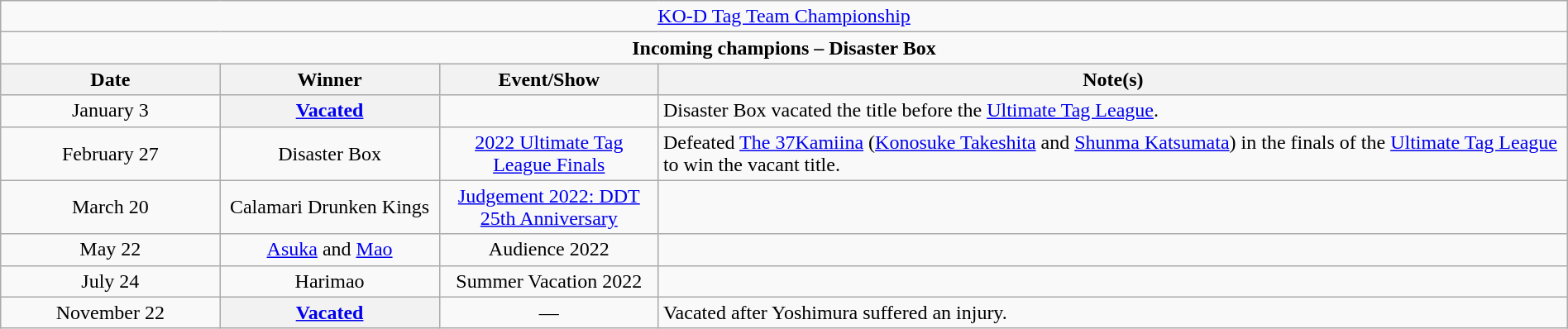<table class="wikitable" style="text-align:center; width:100%;">
<tr>
<td colspan="4" style="text-align: center;"><a href='#'>KO-D Tag Team Championship</a></td>
</tr>
<tr>
<td colspan="4" style="text-align: center;"><strong>Incoming champions – Disaster Box </strong></td>
</tr>
<tr>
<th width=14%>Date</th>
<th width=14%>Winner</th>
<th width=14%>Event/Show</th>
<th width=58%>Note(s)</th>
</tr>
<tr>
<td>January 3</td>
<th><a href='#'>Vacated</a></th>
<td></td>
<td align=left>Disaster Box vacated the title before the <a href='#'>Ultimate Tag League</a>.</td>
</tr>
<tr>
<td>February 27</td>
<td>Disaster Box<br></td>
<td><a href='#'>2022 Ultimate Tag League Finals</a></td>
<td align=left>Defeated <a href='#'>The 37Kamiina</a> (<a href='#'>Konosuke Takeshita</a> and <a href='#'>Shunma Katsumata</a>) in the finals of the <a href='#'>Ultimate Tag League</a> to win the vacant title.</td>
</tr>
<tr>
<td>March 20</td>
<td>Calamari Drunken Kings<br></td>
<td><a href='#'>Judgement 2022: DDT 25th Anniversary</a></td>
<td></td>
</tr>
<tr>
<td>May 22</td>
<td><a href='#'>Asuka</a> and <a href='#'>Mao</a></td>
<td>Audience 2022</td>
<td></td>
</tr>
<tr>
<td>July 24</td>
<td>Harimao<br></td>
<td>Summer Vacation 2022</td>
<td></td>
</tr>
<tr>
<td>November 22</td>
<th><a href='#'>Vacated</a></th>
<td>—</td>
<td align=left>Vacated after Yoshimura suffered an injury.</td>
</tr>
</table>
